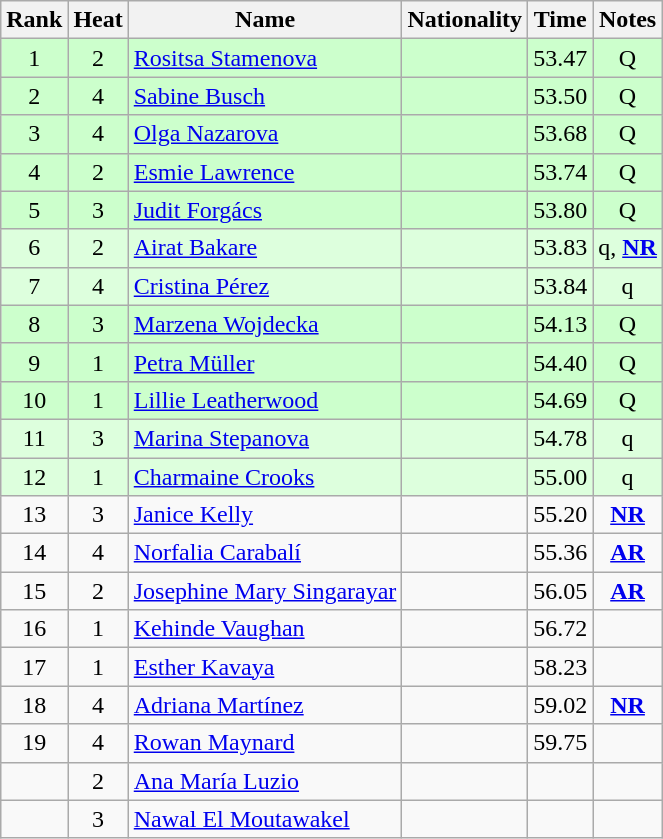<table class="wikitable sortable" style="text-align:center">
<tr>
<th>Rank</th>
<th>Heat</th>
<th>Name</th>
<th>Nationality</th>
<th>Time</th>
<th>Notes</th>
</tr>
<tr bgcolor=ccffcc>
<td>1</td>
<td>2</td>
<td align="left"><a href='#'>Rositsa Stamenova</a></td>
<td align=left></td>
<td>53.47</td>
<td>Q</td>
</tr>
<tr bgcolor=ccffcc>
<td>2</td>
<td>4</td>
<td align="left"><a href='#'>Sabine Busch</a></td>
<td align=left></td>
<td>53.50</td>
<td>Q</td>
</tr>
<tr bgcolor=ccffcc>
<td>3</td>
<td>4</td>
<td align="left"><a href='#'>Olga Nazarova</a></td>
<td align=left></td>
<td>53.68</td>
<td>Q</td>
</tr>
<tr bgcolor=ccffcc>
<td>4</td>
<td>2</td>
<td align="left"><a href='#'>Esmie Lawrence</a></td>
<td align=left></td>
<td>53.74</td>
<td>Q</td>
</tr>
<tr bgcolor=ccffcc>
<td>5</td>
<td>3</td>
<td align="left"><a href='#'>Judit Forgács</a></td>
<td align=left></td>
<td>53.80</td>
<td>Q</td>
</tr>
<tr bgcolor=ddffdd>
<td>6</td>
<td>2</td>
<td align="left"><a href='#'>Airat Bakare</a></td>
<td align=left></td>
<td>53.83</td>
<td>q, <strong><a href='#'>NR</a></strong></td>
</tr>
<tr bgcolor=ddffdd>
<td>7</td>
<td>4</td>
<td align="left"><a href='#'>Cristina Pérez</a></td>
<td align=left></td>
<td>53.84</td>
<td>q</td>
</tr>
<tr bgcolor=ccffcc>
<td>8</td>
<td>3</td>
<td align="left"><a href='#'>Marzena Wojdecka</a></td>
<td align=left></td>
<td>54.13</td>
<td>Q</td>
</tr>
<tr bgcolor=ccffcc>
<td>9</td>
<td>1</td>
<td align="left"><a href='#'>Petra Müller</a></td>
<td align=left></td>
<td>54.40</td>
<td>Q</td>
</tr>
<tr bgcolor=ccffcc>
<td>10</td>
<td>1</td>
<td align="left"><a href='#'>Lillie Leatherwood</a></td>
<td align=left></td>
<td>54.69</td>
<td>Q</td>
</tr>
<tr bgcolor=ddffdd>
<td>11</td>
<td>3</td>
<td align="left"><a href='#'>Marina Stepanova</a></td>
<td align=left></td>
<td>54.78</td>
<td>q</td>
</tr>
<tr bgcolor=ddffdd>
<td>12</td>
<td>1</td>
<td align="left"><a href='#'>Charmaine Crooks</a></td>
<td align=left></td>
<td>55.00</td>
<td>q</td>
</tr>
<tr>
<td>13</td>
<td>3</td>
<td align="left"><a href='#'>Janice Kelly</a></td>
<td align=left></td>
<td>55.20</td>
<td><strong><a href='#'>NR</a></strong></td>
</tr>
<tr>
<td>14</td>
<td>4</td>
<td align="left"><a href='#'>Norfalia Carabalí</a></td>
<td align=left></td>
<td>55.36</td>
<td><strong><a href='#'>AR</a></strong></td>
</tr>
<tr>
<td>15</td>
<td>2</td>
<td align="left"><a href='#'>Josephine Mary Singarayar</a></td>
<td align=left></td>
<td>56.05</td>
<td><strong><a href='#'>AR</a></strong></td>
</tr>
<tr>
<td>16</td>
<td>1</td>
<td align="left"><a href='#'>Kehinde Vaughan</a></td>
<td align=left></td>
<td>56.72</td>
<td></td>
</tr>
<tr>
<td>17</td>
<td>1</td>
<td align="left"><a href='#'>Esther Kavaya</a></td>
<td align=left></td>
<td>58.23</td>
<td></td>
</tr>
<tr>
<td>18</td>
<td>4</td>
<td align="left"><a href='#'>Adriana Martínez</a></td>
<td align=left></td>
<td>59.02</td>
<td><strong><a href='#'>NR</a></strong></td>
</tr>
<tr>
<td>19</td>
<td>4</td>
<td align="left"><a href='#'>Rowan Maynard</a></td>
<td align=left></td>
<td>59.75</td>
<td></td>
</tr>
<tr>
<td></td>
<td>2</td>
<td align="left"><a href='#'>Ana María Luzio</a></td>
<td align=left></td>
<td></td>
<td></td>
</tr>
<tr>
<td></td>
<td>3</td>
<td align="left"><a href='#'>Nawal El Moutawakel</a></td>
<td align=left></td>
<td></td>
<td></td>
</tr>
</table>
